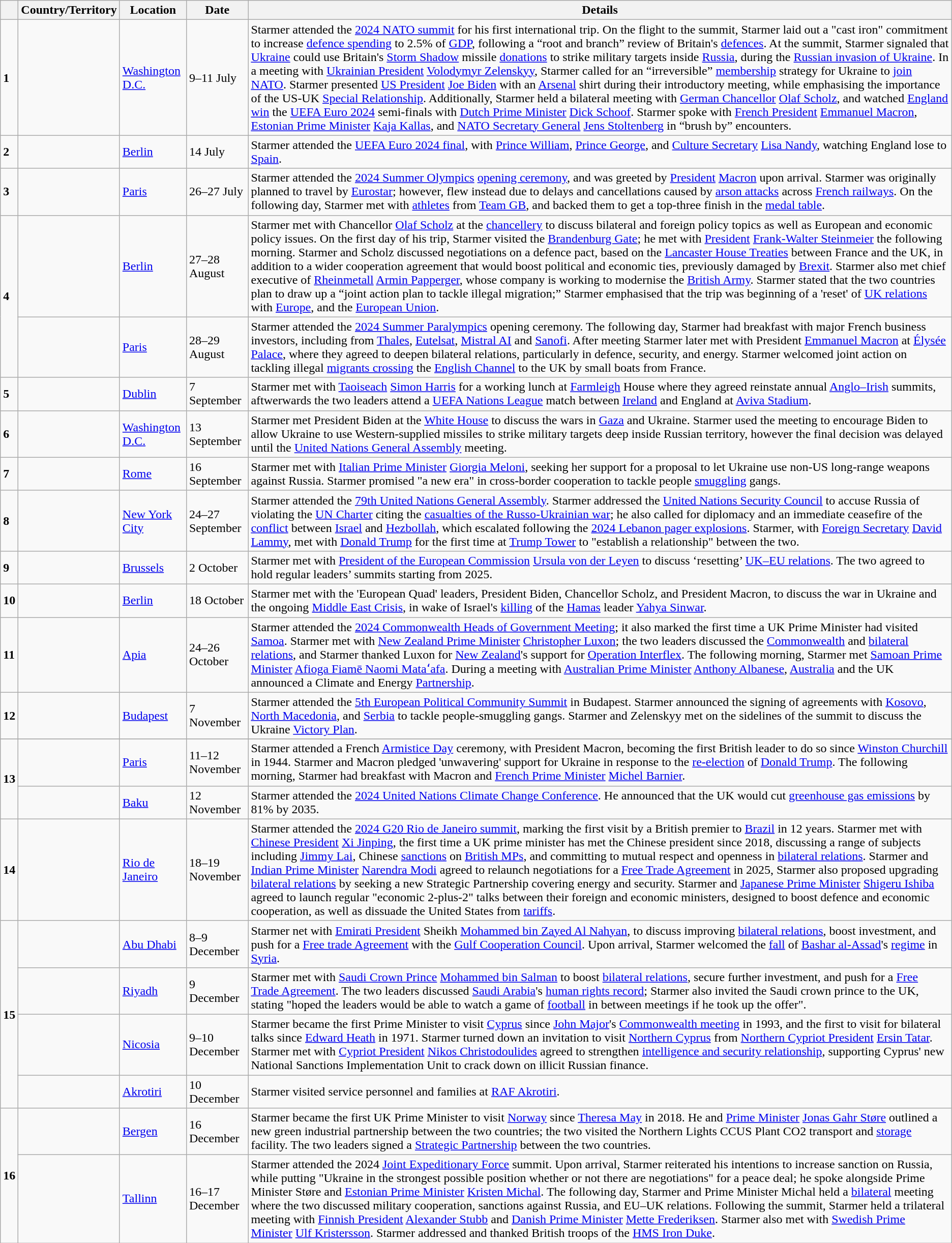<table class="wikitable sortable">
<tr>
<th></th>
<th>Country/Territory</th>
<th>Location</th>
<th class=unsortable>Date</th>
<th class=unsortable>Details</th>
</tr>
<tr>
<td><strong>1</strong></td>
<td></td>
<td><a href='#'>Washington D.C.</a></td>
<td>9–11 July</td>
<td>Starmer attended the <a href='#'>2024 NATO summit</a> for his first international trip. On the flight to the summit, Starmer laid out a "cast iron" commitment to increase <a href='#'>defence spending</a> to 2.5% of <a href='#'>GDP</a>, following a “root and branch” review of Britain's <a href='#'>defences</a>. At the summit, Starmer signaled that <a href='#'>Ukraine</a> could use Britain's <a href='#'>Storm Shadow</a> missile <a href='#'>donations</a> to strike military targets inside <a href='#'>Russia</a>, during the <a href='#'>Russian invasion of Ukraine</a>. In a meeting with <a href='#'>Ukrainian President</a> <a href='#'>Volodymyr Zelenskyy</a>, Starmer called for an “irreversible” <a href='#'>membership</a> strategy for Ukraine to <a href='#'>join</a> <a href='#'>NATO</a>. Starmer presented <a href='#'>US President</a> <a href='#'>Joe Biden</a> with an <a href='#'>Arsenal</a> shirt during their introductory meeting, while emphasising the importance of the US-UK <a href='#'>Special Relationship</a>. Additionally, Starmer held a bilateral meeting with <a href='#'>German Chancellor</a> <a href='#'>Olaf Scholz</a>, and watched <a href='#'>England</a> <a href='#'>win</a> the <a href='#'>UEFA Euro 2024</a> semi-finals with <a href='#'>Dutch Prime Minister</a> <a href='#'>Dick Schoof</a>. Starmer spoke with <a href='#'>French President</a> <a href='#'>Emmanuel Macron</a>, <a href='#'>Estonian Prime Minister</a> <a href='#'>Kaja Kallas</a>, and <a href='#'>NATO Secretary General</a> <a href='#'>Jens Stoltenberg</a> in “brush by” encounters.</td>
</tr>
<tr>
<td><strong>2</strong></td>
<td></td>
<td><a href='#'>Berlin</a></td>
<td>14 July</td>
<td>Starmer attended the <a href='#'>UEFA Euro 2024 final</a>, with <a href='#'>Prince William</a>, <a href='#'>Prince George</a>, and <a href='#'>Culture Secretary</a> <a href='#'>Lisa Nandy</a>, watching England lose to <a href='#'>Spain</a>.</td>
</tr>
<tr>
<td><strong>3</strong></td>
<td></td>
<td><a href='#'>Paris</a></td>
<td>26–27 July</td>
<td>Starmer attended the <a href='#'>2024 Summer Olympics</a> <a href='#'>opening ceremony</a>, and was greeted by <a href='#'>President</a> <a href='#'>Macron</a> upon arrival. Starmer was originally planned to travel by <a href='#'>Eurostar</a>; however, flew instead due to delays and cancellations caused by <a href='#'>arson attacks</a> across <a href='#'>French railways</a>. On the following day, Starmer met with <a href='#'>athletes</a> from <a href='#'>Team GB</a>, and backed them to get a top-three finish in the <a href='#'>medal table</a>.</td>
</tr>
<tr>
<td rowspan=2><strong>4</strong></td>
<td></td>
<td><a href='#'>Berlin</a></td>
<td>27–28 August</td>
<td>Starmer met with Chancellor <a href='#'>Olaf Scholz</a> at the <a href='#'>chancellery</a> to discuss bilateral and foreign policy topics as well as European and economic policy issues. On the first day of his trip, Starmer visited the <a href='#'>Brandenburg Gate</a>; he met with <a href='#'>President</a> <a href='#'>Frank-Walter Steinmeier</a> the following morning. Starmer and Scholz discussed negotiations on a defence pact, based on the <a href='#'>Lancaster House Treaties</a> between France and the UK, in addition to a wider cooperation agreement that would boost political and economic ties, previously damaged by <a href='#'>Brexit</a>. Starmer also met chief executive of <a href='#'>Rheinmetall</a> <a href='#'>Armin Papperger</a>, whose company is working to modernise the <a href='#'>British Army</a>. Starmer stated that the two countries plan to draw up a “joint action plan to tackle illegal migration;” Starmer emphasised that the trip was beginning of a 'reset' of <a href='#'>UK relations</a> with <a href='#'>Europe</a>, and the <a href='#'>European Union</a>.</td>
</tr>
<tr>
<td></td>
<td><a href='#'>Paris</a></td>
<td>28–29 August</td>
<td>Starmer attended the <a href='#'>2024 Summer Paralympics</a> opening ceremony. The following day, Starmer had breakfast with major French business investors, including from <a href='#'>Thales</a>, <a href='#'>Eutelsat</a>, <a href='#'>Mistral AI</a> and <a href='#'>Sanofi</a>. After meeting Starmer later met with President <a href='#'>Emmanuel Macron</a> at <a href='#'>Élysée Palace</a>, where they agreed to deepen bilateral relations, particularly in defence, security, and energy. Starmer welcomed joint action on tackling illegal <a href='#'>migrants crossing</a> the <a href='#'>English Channel</a> to the UK by small boats from France.</td>
</tr>
<tr>
<td><strong>5</strong></td>
<td></td>
<td><a href='#'>Dublin</a></td>
<td>7 September</td>
<td>Starmer met with <a href='#'>Taoiseach</a> <a href='#'>Simon Harris</a> for a working lunch at <a href='#'>Farmleigh</a> House where they agreed reinstate annual <a href='#'>Anglo–Irish</a> summits, aftwerwards the two leaders attend a <a href='#'>UEFA Nations League</a> match between <a href='#'>Ireland</a> and England at <a href='#'>Aviva Stadium</a>.</td>
</tr>
<tr>
<td><strong>6</strong></td>
<td></td>
<td><a href='#'>Washington D.C.</a></td>
<td>13 September</td>
<td>Starmer met President Biden at the <a href='#'>White House</a> to discuss the wars in <a href='#'>Gaza</a> and Ukraine. Starmer used the meeting to encourage Biden to allow Ukraine to use Western-supplied missiles to strike military targets deep inside Russian territory, however the final decision was delayed until the <a href='#'>United Nations General Assembly</a> meeting.</td>
</tr>
<tr>
<td><strong>7</strong></td>
<td></td>
<td><a href='#'>Rome</a></td>
<td>16 September</td>
<td>Starmer met with <a href='#'>Italian Prime Minister</a> <a href='#'>Giorgia Meloni</a>, seeking her support for a proposal to let Ukraine use non-US long-range weapons against Russia. Starmer promised "a new era" in cross-border cooperation to tackle people <a href='#'>smuggling</a> gangs.</td>
</tr>
<tr>
<td><strong>8</strong></td>
<td></td>
<td><a href='#'>New York City</a></td>
<td>24–27 September</td>
<td>Starmer attended the <a href='#'>79th United Nations General Assembly</a>. Starmer addressed the <a href='#'>United Nations Security Council</a> to accuse Russia of violating the <a href='#'>UN Charter</a> citing the <a href='#'>casualties of the Russo-Ukrainian war</a>; he also called for diplomacy and an immediate ceasefire of the <a href='#'>conflict</a> between <a href='#'>Israel</a> and <a href='#'>Hezbollah</a>, which escalated following the <a href='#'>2024 Lebanon pager explosions</a>. Starmer, with <a href='#'>Foreign Secretary</a> <a href='#'>David Lammy</a>, met with <a href='#'>Donald Trump</a> for the first time at <a href='#'>Trump Tower</a> to "establish a relationship" between the two.</td>
</tr>
<tr>
<td><strong>9</strong></td>
<td></td>
<td><a href='#'>Brussels</a></td>
<td>2 October</td>
<td>Starmer met with <a href='#'>President of the European Commission</a> <a href='#'>Ursula von der Leyen</a> to discuss ‘resetting’ <a href='#'>UK–EU relations</a>. The two agreed to hold regular leaders’ summits starting from 2025.</td>
</tr>
<tr>
<td><strong>10</strong></td>
<td></td>
<td><a href='#'>Berlin</a></td>
<td>18 October</td>
<td>Starmer met with the 'European Quad' leaders, President Biden, Chancellor Scholz, and President Macron, to discuss the war in Ukraine and the ongoing <a href='#'>Middle East Crisis</a>, in wake of Israel's <a href='#'>killing</a> of the <a href='#'>Hamas</a> leader <a href='#'>Yahya Sinwar</a>.</td>
</tr>
<tr>
<td><strong>11</strong></td>
<td></td>
<td><a href='#'>Apia</a></td>
<td>24–26 October</td>
<td>Starmer attended the <a href='#'>2024 Commonwealth Heads of Government Meeting</a>; it also marked the first time a UK Prime Minister had visited <a href='#'>Samoa</a>. Starmer met with <a href='#'>New Zealand Prime Minister</a> <a href='#'>Christopher Luxon</a>; the two leaders discussed the <a href='#'>Commonwealth</a> and <a href='#'>bilateral relations</a>, and Starmer thanked Luxon for <a href='#'>New Zealand</a>'s support for <a href='#'>Operation Interflex</a>. The following morning, Starmer met <a href='#'>Samoan Prime Minister</a> <a href='#'>Afioga Fiamē Naomi Mataʻafa</a>. During a meeting with <a href='#'>Australian Prime Minister</a> <a href='#'>Anthony Albanese</a>, <a href='#'>Australia</a> and the UK announced a Climate and Energy <a href='#'>Partnership</a>.</td>
</tr>
<tr>
<td><strong>12</strong></td>
<td></td>
<td><a href='#'>Budapest</a></td>
<td>7 November</td>
<td>Starmer attended the <a href='#'>5th European Political Community Summit</a> in Budapest. Starmer announced the signing of agreements with <a href='#'>Kosovo</a>, <a href='#'>North Macedonia</a>, and <a href='#'>Serbia</a> to tackle people-smuggling gangs. Starmer and Zelenskyy met on the sidelines of the summit to discuss the Ukraine <a href='#'>Victory Plan</a>.</td>
</tr>
<tr>
</tr>
<tr>
<td rowspan=2><strong>13</strong></td>
<td></td>
<td><a href='#'>Paris</a></td>
<td>11–12 November</td>
<td>Starmer attended a French <a href='#'>Armistice Day</a> ceremony, with President Macron, becoming the first British leader to do so since <a href='#'>Winston Churchill</a> in 1944. Starmer and Macron pledged 'unwavering' support for Ukraine in response to the <a href='#'>re-election</a> of <a href='#'>Donald Trump</a>. The following morning, Starmer had breakfast with Macron and <a href='#'>French Prime Minister</a> <a href='#'>Michel Barnier</a>.</td>
</tr>
<tr>
<td></td>
<td><a href='#'>Baku</a></td>
<td>12 November</td>
<td>Starmer attended the <a href='#'>2024 United Nations Climate Change Conference</a>. He announced that the UK would cut <a href='#'>greenhouse gas emissions</a> by 81% by 2035.</td>
</tr>
<tr>
<td><strong>14</strong></td>
<td></td>
<td><a href='#'>Rio de Janeiro</a></td>
<td>18–19 November</td>
<td>Starmer attended the <a href='#'>2024 G20 Rio de Janeiro summit</a>, marking the first visit by a British premier to <a href='#'>Brazil</a> in 12 years. Starmer met with <a href='#'>Chinese President</a> <a href='#'>Xi Jinping</a>, the first time a UK prime minister has met the Chinese president since 2018, discussing a range of subjects including <a href='#'>Jimmy Lai</a>, Chinese <a href='#'>sanctions</a> on <a href='#'>British MPs</a>, and committing to mutual respect and openness in <a href='#'>bilateral relations</a>. Starmer and <a href='#'>Indian Prime Minister</a> <a href='#'>Narendra Modi</a> agreed to relaunch negotiations for a <a href='#'>Free Trade Agreement</a> in 2025, Starmer also proposed upgrading <a href='#'>bilateral relations</a> by seeking a new Strategic Partnership covering energy and security. Starmer and <a href='#'>Japanese Prime Minister</a> <a href='#'>Shigeru Ishiba</a> agreed to launch regular "economic 2-plus-2" talks between their foreign and economic ministers, designed to boost defence and economic cooperation, as well as dissuade the United States from <a href='#'>tariffs</a>.</td>
</tr>
<tr>
<td rowspan=4><strong>15</strong></td>
<td></td>
<td><a href='#'>Abu Dhabi</a></td>
<td>8–9 December</td>
<td>Starmer net with <a href='#'>Emirati President</a> Sheikh <a href='#'>Mohammed bin Zayed Al Nahyan</a>, to discuss improving <a href='#'>bilateral relations</a>, boost investment, and push for a <a href='#'>Free trade Agreement</a> with the <a href='#'>Gulf Cooperation Council</a>. Upon arrival, Starmer welcomed the <a href='#'>fall</a> of <a href='#'>Bashar al-Assad</a>'s <a href='#'>regime</a> in <a href='#'>Syria</a>.</td>
</tr>
<tr>
<td></td>
<td><a href='#'>Riyadh</a></td>
<td>9 December</td>
<td>Starmer met with <a href='#'>Saudi Crown Prince</a> <a href='#'>Mohammed bin Salman</a> to boost <a href='#'>bilateral relations</a>, secure further investment, and push for a <a href='#'>Free Trade Agreement</a>. The two leaders discussed <a href='#'>Saudi Arabia</a>'s <a href='#'>human rights record</a>; Starmer also invited the Saudi crown prince to the UK, stating "hoped the leaders would be able to watch a game of <a href='#'>football</a> in between meetings if he took up the offer".</td>
</tr>
<tr>
<td></td>
<td><a href='#'>Nicosia</a></td>
<td>9–10 December</td>
<td>Starmer became the first Prime Minister to visit <a href='#'>Cyprus</a> since <a href='#'>John Major</a>'s <a href='#'>Commonwealth meeting</a> in 1993, and the first to visit for bilateral talks since <a href='#'>Edward Heath</a> in 1971. Starmer turned down an invitation to visit <a href='#'>Northern Cyprus</a> from <a href='#'>Northern Cypriot President</a> <a href='#'>Ersin Tatar</a>. Starmer met with <a href='#'>Cypriot President</a> <a href='#'>Nikos Christodoulides</a> agreed to strengthen <a href='#'>intelligence and security relationship</a>, supporting Cyprus' new National Sanctions Implementation Unit to crack down on illicit Russian finance.</td>
</tr>
<tr>
<td></td>
<td><a href='#'>Akrotiri</a></td>
<td>10 December</td>
<td>Starmer visited service personnel and families at <a href='#'>RAF Akrotiri</a>.</td>
</tr>
<tr>
<td rowspan=2><strong>16</strong></td>
<td></td>
<td><a href='#'>Bergen</a></td>
<td>16 December</td>
<td>Starmer became the first UK Prime Minister to visit <a href='#'>Norway</a> since <a href='#'>Theresa May</a> in 2018. He and <a href='#'>Prime Minister</a> <a href='#'>Jonas Gahr Støre</a> outlined a new green industrial partnership between the two countries; the two visited the Northern Lights CCUS Plant CO2 transport and <a href='#'>storage</a> facility. The two leaders signed a <a href='#'>Strategic Partnership</a> between the two countries.</td>
</tr>
<tr>
<td></td>
<td><a href='#'>Tallinn</a></td>
<td>16–17 December</td>
<td>Starmer attended the 2024 <a href='#'>Joint Expeditionary Force</a> summit. Upon arrival, Starmer reiterated his intentions to increase sanction on Russia, while putting "Ukraine in the strongest possible position whether or not there are negotiations" for a peace deal; he spoke alongside Prime Minister Støre and <a href='#'>Estonian Prime Minister</a> <a href='#'>Kristen Michal</a>. The following day, Starmer and Prime Minister Michal held a <a href='#'>bilateral</a> meeting where the two discussed military cooperation, sanctions against Russia, and EU–UK relations. Following the summit, Starmer held a trilateral meeting with <a href='#'>Finnish President</a> <a href='#'>Alexander Stubb</a> and <a href='#'>Danish Prime Minister</a> <a href='#'>Mette Frederiksen</a>. Starmer also met with <a href='#'>Swedish Prime Minister</a> <a href='#'>Ulf Kristersson</a>. Starmer addressed and thanked British troops of the <a href='#'>HMS Iron Duke</a>.</td>
</tr>
</table>
